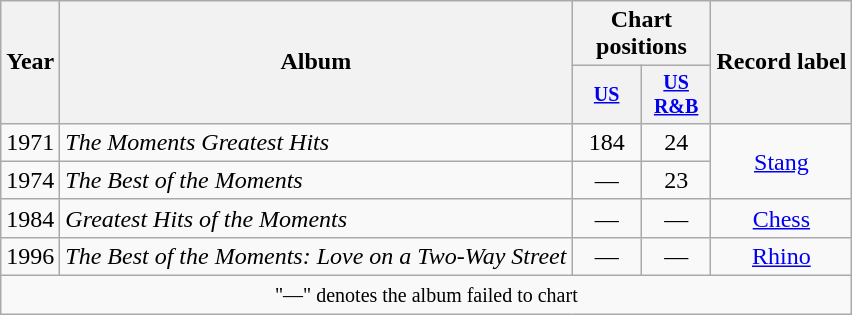<table class="wikitable" style="text-align:center;">
<tr>
<th rowspan="2">Year</th>
<th rowspan="2">Album</th>
<th colspan="2">Chart positions</th>
<th rowspan="2">Record label</th>
</tr>
<tr style="font-size:smaller;">
<th style="width:40px;"><a href='#'>US</a><br></th>
<th style="width:40px;"><a href='#'>US R&B</a><br></th>
</tr>
<tr>
<td>1971</td>
<td style="text-align:left;"><em>The Moments Greatest Hits</em></td>
<td>184</td>
<td>24</td>
<td rowspan="2"><a href='#'>Stang</a></td>
</tr>
<tr>
<td>1974</td>
<td style="text-align:left;"><em>The Best of the Moments</em></td>
<td>—</td>
<td>23</td>
</tr>
<tr>
<td>1984</td>
<td style="text-align:left;"><em>Greatest Hits of the Moments</em></td>
<td>—</td>
<td>—</td>
<td><a href='#'>Chess</a></td>
</tr>
<tr>
<td>1996</td>
<td style="text-align:left;"><em>The Best of the Moments: Love on a Two-Way Street</em></td>
<td>—</td>
<td>—</td>
<td><a href='#'>Rhino</a></td>
</tr>
<tr>
<td colspan="5" style="text-align:center;"><small>"—" denotes the album failed to chart</small></td>
</tr>
</table>
